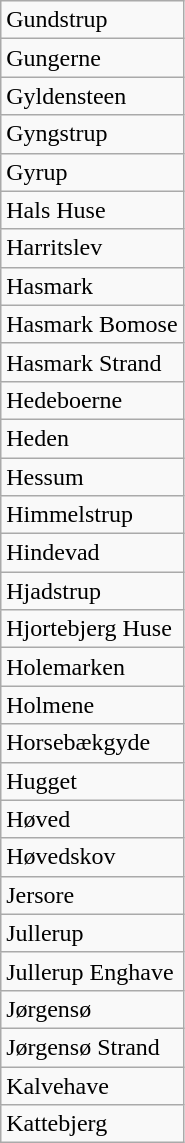<table class="wikitable" style="float:left; margin-right:1em">
<tr>
<td>Gundstrup</td>
</tr>
<tr>
<td>Gungerne</td>
</tr>
<tr>
<td>Gyldensteen</td>
</tr>
<tr>
<td>Gyngstrup</td>
</tr>
<tr>
<td>Gyrup</td>
</tr>
<tr>
<td>Hals Huse</td>
</tr>
<tr>
<td>Harritslev</td>
</tr>
<tr>
<td>Hasmark</td>
</tr>
<tr>
<td>Hasmark Bomose</td>
</tr>
<tr>
<td>Hasmark Strand</td>
</tr>
<tr>
<td>Hedeboerne</td>
</tr>
<tr>
<td>Heden</td>
</tr>
<tr>
<td>Hessum</td>
</tr>
<tr>
<td>Himmelstrup</td>
</tr>
<tr>
<td>Hindevad</td>
</tr>
<tr>
<td>Hjadstrup</td>
</tr>
<tr>
<td>Hjortebjerg Huse</td>
</tr>
<tr>
<td>Holemarken</td>
</tr>
<tr>
<td>Holmene</td>
</tr>
<tr>
<td>Horsebækgyde</td>
</tr>
<tr>
<td>Hugget</td>
</tr>
<tr>
<td>Høved</td>
</tr>
<tr>
<td>Høvedskov</td>
</tr>
<tr>
<td>Jersore</td>
</tr>
<tr>
<td>Jullerup</td>
</tr>
<tr>
<td>Jullerup Enghave</td>
</tr>
<tr>
<td>Jørgensø</td>
</tr>
<tr>
<td>Jørgensø Strand</td>
</tr>
<tr>
<td>Kalvehave</td>
</tr>
<tr>
<td>Kattebjerg</td>
</tr>
</table>
